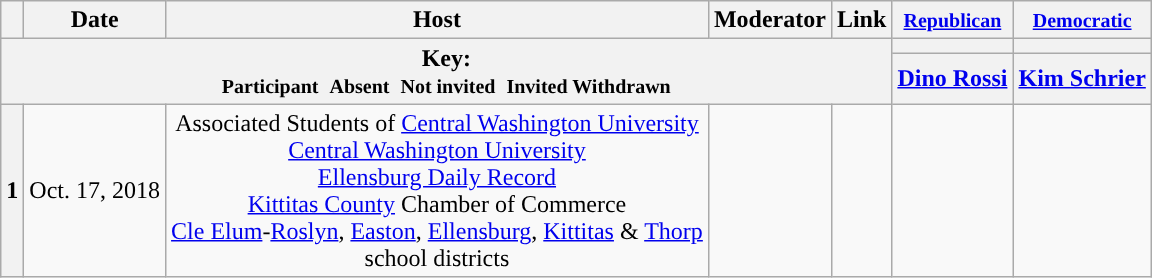<table class="wikitable" style="text-align:center;">
<tr>
<th scope="col"></th>
<th scope="col">Date</th>
<th scope="col">Host</th>
<th scope="col">Moderator</th>
<th scope="col">Link</th>
<th scope="col"><small><a href='#'>Republican</a></small></th>
<th scope="col"><small><a href='#'>Democratic</a></small></th>
</tr>
<tr>
<th colspan="5" rowspan="2">Key:<br> <small>Participant </small>  <small>Absent </small>  <small>Not invited </small>  <small>Invited  Withdrawn</small></th>
<th scope="col" style="background:"></th>
<th scope="col" style="background:"></th>
</tr>
<tr>
<th scope="col"><a href='#'>Dino Rossi</a></th>
<th scope="col"><a href='#'>Kim Schrier</a></th>
</tr>
<tr>
<th>1</th>
<td style="white-space:nowrap;">Oct. 17, 2018</td>
<td style="white-space:nowrap;">Associated Students of <a href='#'>Central Washington University</a><br><a href='#'>Central Washington University</a><br><a href='#'>Ellensburg Daily Record</a><br><a href='#'>Kittitas County</a> Chamber of Commerce<br><a href='#'>Cle Elum</a>-<a href='#'>Roslyn</a>, <a href='#'>Easton</a>, <a href='#'>Ellensburg</a>, <a href='#'>Kittitas</a> & <a href='#'>Thorp</a><br>school districts</td>
<td style="white-space:nowrap;"></td>
<td style="white-space:nowrap;"></td>
<td></td>
<td></td>
</tr>
</table>
